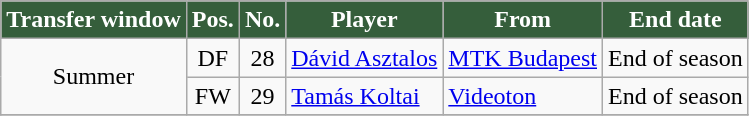<table class="wikitable plainrowheaders sortable">
<tr>
<th style="background-color:#355E3B;color:#FFFFFF">Transfer window</th>
<th style="background-color:#355E3B;color:#FFFFFF">Pos.</th>
<th style="background-color:#355E3B;color:#FFFFFF">No.</th>
<th style="background-color:#355E3B;color:#FFFFFF">Player</th>
<th style="background-color:#355E3B;color:#FFFFFF">From</th>
<th style="background-color:#355E3B;color:#FFFFFF">End date</th>
</tr>
<tr>
<td rowspan="2" style="text-align:center;">Summer</td>
<td style="text-align:center;">DF</td>
<td style="text-align:center;">28</td>
<td style="text-align:left;"> <a href='#'>Dávid Asztalos</a></td>
<td style="text-align:left;"><a href='#'>MTK Budapest</a></td>
<td style="text-align:left;">End of season</td>
</tr>
<tr>
<td style="text-align:center;">FW</td>
<td style="text-align:center;">29</td>
<td style="text-align:left;"> <a href='#'>Tamás Koltai</a></td>
<td style="text-align:left;"><a href='#'>Videoton</a></td>
<td style="text-align:left;">End of season</td>
</tr>
<tr>
</tr>
</table>
